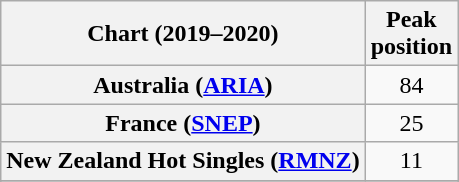<table class="wikitable sortable plainrowheaders" style="text-align:center">
<tr>
<th scope="col">Chart (2019–2020)</th>
<th scope="col">Peak<br>position</th>
</tr>
<tr>
<th scope="row">Australia (<a href='#'>ARIA</a>)</th>
<td>84</td>
</tr>
<tr>
<th scope="row">France (<a href='#'>SNEP</a>)</th>
<td>25</td>
</tr>
<tr>
<th scope="row">New Zealand Hot Singles (<a href='#'>RMNZ</a>)</th>
<td>11</td>
</tr>
<tr>
</tr>
<tr>
</tr>
<tr>
</tr>
<tr>
</tr>
<tr>
</tr>
</table>
